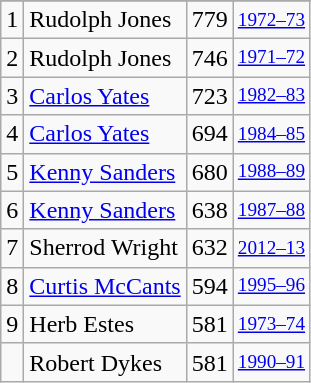<table class="wikitable">
<tr>
</tr>
<tr>
<td>1</td>
<td>Rudolph Jones</td>
<td>779</td>
<td style="font-size:80%;"><a href='#'>1972–73</a></td>
</tr>
<tr>
<td>2</td>
<td>Rudolph Jones</td>
<td>746</td>
<td style="font-size:80%;"><a href='#'>1971–72</a></td>
</tr>
<tr>
<td>3</td>
<td><a href='#'>Carlos Yates</a></td>
<td>723</td>
<td style="font-size:80%;"><a href='#'>1982–83</a></td>
</tr>
<tr>
<td>4</td>
<td><a href='#'>Carlos Yates</a></td>
<td>694</td>
<td style="font-size:80%;"><a href='#'>1984–85</a></td>
</tr>
<tr>
<td>5</td>
<td><a href='#'>Kenny Sanders</a></td>
<td>680</td>
<td style="font-size:80%;"><a href='#'>1988–89</a></td>
</tr>
<tr>
<td>6</td>
<td><a href='#'>Kenny Sanders</a></td>
<td>638</td>
<td style="font-size:80%;"><a href='#'>1987–88</a></td>
</tr>
<tr>
<td>7</td>
<td>Sherrod Wright</td>
<td>632</td>
<td style="font-size:80%;"><a href='#'>2012–13</a></td>
</tr>
<tr>
<td>8</td>
<td><a href='#'>Curtis McCants</a></td>
<td>594</td>
<td style="font-size:80%;"><a href='#'>1995–96</a></td>
</tr>
<tr>
<td>9</td>
<td>Herb Estes</td>
<td>581</td>
<td style="font-size:80%;"><a href='#'>1973–74</a></td>
</tr>
<tr>
<td></td>
<td>Robert Dykes</td>
<td>581</td>
<td style="font-size:80%;"><a href='#'>1990–91</a></td>
</tr>
</table>
